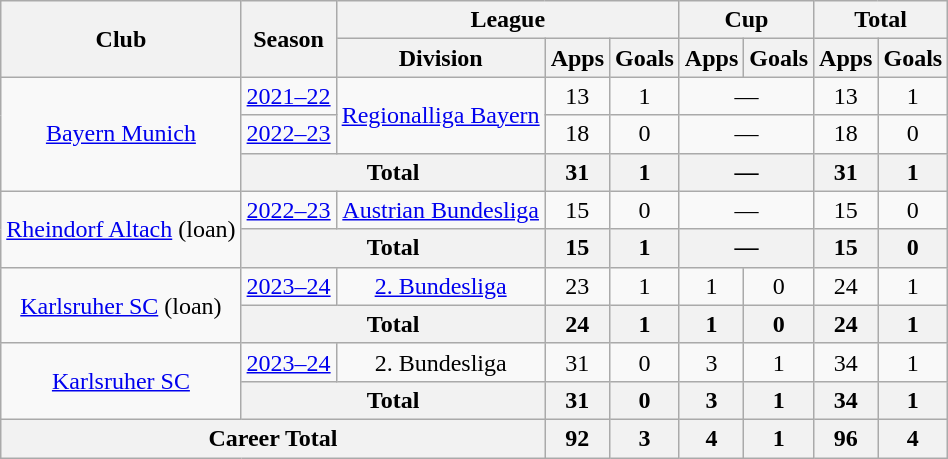<table class="wikitable" Style="text-align: center">
<tr>
<th rowspan="2">Club</th>
<th rowspan="2">Season</th>
<th colspan="3">League</th>
<th colspan="2">Cup</th>
<th colspan="2">Total</th>
</tr>
<tr>
<th>Division</th>
<th>Apps</th>
<th>Goals</th>
<th>Apps</th>
<th>Goals</th>
<th>Apps</th>
<th>Goals</th>
</tr>
<tr>
<td rowspan="3"><a href='#'>Bayern Munich</a></td>
<td><a href='#'>2021–22</a></td>
<td rowspan="2"><a href='#'>Regionalliga Bayern</a></td>
<td>13</td>
<td>1</td>
<td colspan="2">—</td>
<td>13</td>
<td>1</td>
</tr>
<tr>
<td><a href='#'>2022–23</a></td>
<td>18</td>
<td>0</td>
<td colspan="2">—</td>
<td>18</td>
<td>0</td>
</tr>
<tr>
<th colspan="2">Total</th>
<th>31</th>
<th>1</th>
<th colspan="2">—</th>
<th>31</th>
<th>1</th>
</tr>
<tr>
<td rowspan="2"><a href='#'>Rheindorf Altach</a> (loan)</td>
<td><a href='#'>2022–23</a></td>
<td><a href='#'>Austrian Bundesliga</a></td>
<td>15</td>
<td>0</td>
<td colspan="2">—</td>
<td>15</td>
<td>0</td>
</tr>
<tr>
<th colspan="2">Total</th>
<th>15</th>
<th>1</th>
<th colspan="2">—</th>
<th>15</th>
<th>0</th>
</tr>
<tr>
<td rowspan="2"><a href='#'>Karlsruher SC</a> (loan)</td>
<td><a href='#'>2023–24</a></td>
<td><a href='#'>2. Bundesliga</a></td>
<td>23</td>
<td>1</td>
<td>1</td>
<td>0</td>
<td>24</td>
<td>1</td>
</tr>
<tr>
<th colspan="2">Total</th>
<th>24</th>
<th>1</th>
<th>1</th>
<th>0</th>
<th>24</th>
<th>1</th>
</tr>
<tr>
<td rowspan="2"><a href='#'>Karlsruher SC</a></td>
<td><a href='#'>2023–24</a></td>
<td>2. Bundesliga</td>
<td>31</td>
<td>0</td>
<td>3</td>
<td>1</td>
<td>34</td>
<td>1</td>
</tr>
<tr>
<th colspan="2">Total</th>
<th>31</th>
<th>0</th>
<th>3</th>
<th>1</th>
<th>34</th>
<th>1</th>
</tr>
<tr>
<th colspan="3">Career Total</th>
<th>92</th>
<th>3</th>
<th>4</th>
<th>1</th>
<th>96</th>
<th>4</th>
</tr>
</table>
